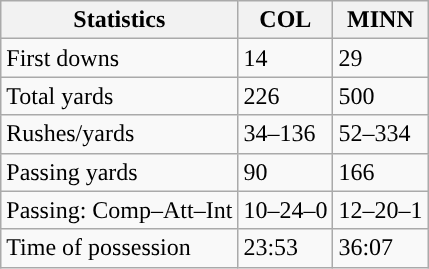<table class="wikitable" style="float: left;">
<tr>
<th>Statistics</th>
<th>COL</th>
<th>MINN</th>
</tr>
<tr>
<td>First downs</td>
<td>14</td>
<td>29</td>
</tr>
<tr>
<td>Total yards</td>
<td>226</td>
<td>500</td>
</tr>
<tr>
<td>Rushes/yards</td>
<td>34–136</td>
<td>52–334</td>
</tr>
<tr>
<td>Passing yards</td>
<td>90</td>
<td>166</td>
</tr>
<tr>
<td>Passing: Comp–Att–Int</td>
<td>10–24–0</td>
<td>12–20–1</td>
</tr>
<tr>
<td>Time of possession</td>
<td>23:53</td>
<td>36:07</td>
</tr>
</table>
